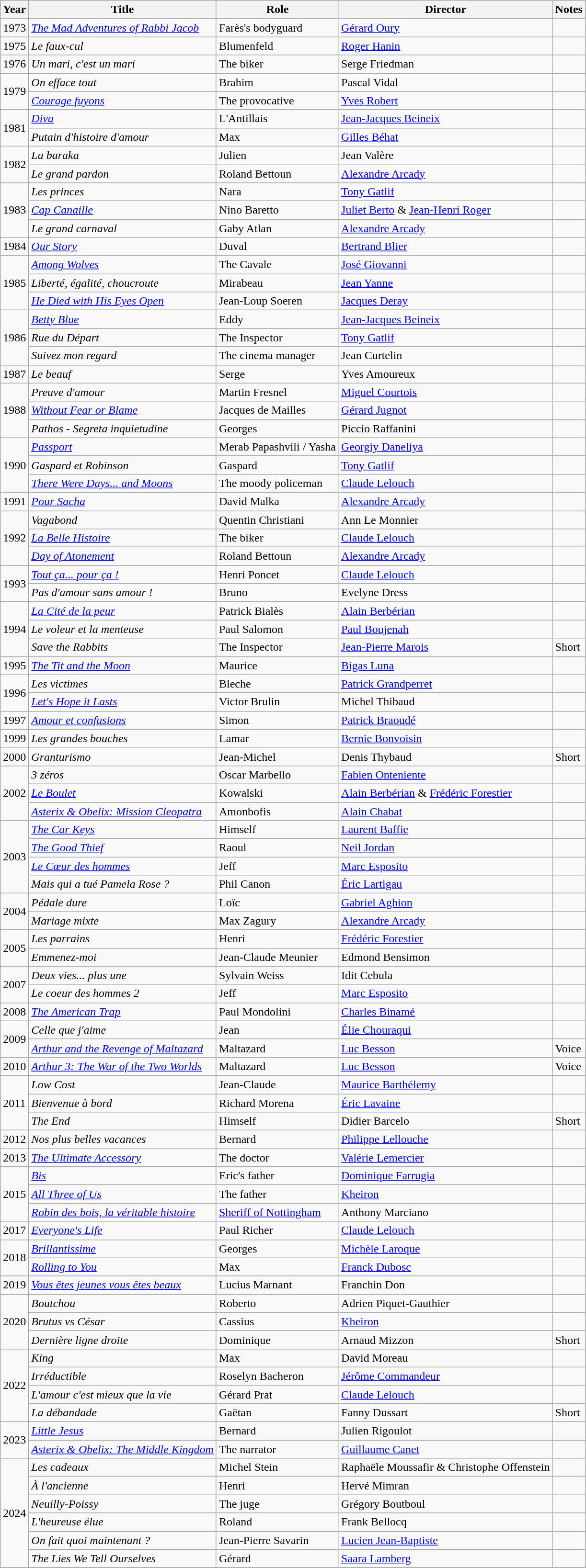<table class="wikitable">
<tr>
<th>Year</th>
<th>Title</th>
<th>Role</th>
<th>Director</th>
<th>Notes</th>
</tr>
<tr>
<td>1973</td>
<td><em><a href='#'>The Mad Adventures of Rabbi Jacob</a></em></td>
<td>Farès's bodyguard</td>
<td><a href='#'>Gérard Oury</a></td>
<td></td>
</tr>
<tr>
<td>1975</td>
<td><em>Le faux-cul</em></td>
<td>Blumenfeld</td>
<td><a href='#'>Roger Hanin</a></td>
<td></td>
</tr>
<tr>
<td>1976</td>
<td><em>Un mari, c'est un mari</em></td>
<td>The biker</td>
<td>Serge Friedman</td>
<td></td>
</tr>
<tr>
<td rowspan=2>1979</td>
<td><em>On efface tout</em></td>
<td>Brahim</td>
<td>Pascal Vidal</td>
<td></td>
</tr>
<tr>
<td><em><a href='#'>Courage fuyons</a></em></td>
<td>The provocative</td>
<td><a href='#'>Yves Robert</a></td>
<td></td>
</tr>
<tr>
<td rowspan=2>1981</td>
<td><em><a href='#'>Diva</a></em></td>
<td>L'Antillais</td>
<td><a href='#'>Jean-Jacques Beineix</a></td>
<td></td>
</tr>
<tr>
<td><em>Putain d'histoire d'amour</em></td>
<td>Max</td>
<td><a href='#'>Gilles Béhat</a></td>
<td></td>
</tr>
<tr>
<td rowspan=2>1982</td>
<td><em>La baraka</em></td>
<td>Julien</td>
<td>Jean Valère</td>
<td></td>
</tr>
<tr>
<td><em>Le grand pardon</em></td>
<td>Roland Bettoun</td>
<td><a href='#'>Alexandre Arcady</a></td>
<td></td>
</tr>
<tr>
<td rowspan=3>1983</td>
<td><em>Les princes</em></td>
<td>Nara</td>
<td><a href='#'>Tony Gatlif</a></td>
<td></td>
</tr>
<tr>
<td><em><a href='#'>Cap Canaille</a></em></td>
<td>Nino Baretto</td>
<td><a href='#'>Juliet Berto</a> & <a href='#'>Jean-Henri Roger</a></td>
<td></td>
</tr>
<tr>
<td><em>Le grand carnaval</em></td>
<td>Gaby Atlan</td>
<td><a href='#'>Alexandre Arcady</a></td>
<td></td>
</tr>
<tr>
<td>1984</td>
<td><em><a href='#'>Our Story</a></em></td>
<td>Duval</td>
<td><a href='#'>Bertrand Blier</a></td>
<td></td>
</tr>
<tr>
<td rowspan=3>1985</td>
<td><em><a href='#'>Among Wolves</a></em></td>
<td>The Cavale</td>
<td><a href='#'>José Giovanni</a></td>
<td></td>
</tr>
<tr>
<td><em>Liberté, égalité, choucroute</em></td>
<td>Mirabeau</td>
<td><a href='#'>Jean Yanne</a></td>
<td></td>
</tr>
<tr>
<td><em><a href='#'>He Died with His Eyes Open</a></em></td>
<td>Jean-Loup Soeren</td>
<td><a href='#'>Jacques Deray</a></td>
<td></td>
</tr>
<tr>
<td rowspan=3>1986</td>
<td><em><a href='#'>Betty Blue</a></em></td>
<td>Eddy</td>
<td><a href='#'>Jean-Jacques Beineix</a></td>
<td></td>
</tr>
<tr>
<td><em>Rue du Départ</em></td>
<td>The Inspector</td>
<td><a href='#'>Tony Gatlif</a></td>
<td></td>
</tr>
<tr>
<td><em>Suivez mon regard</em></td>
<td>The cinema manager</td>
<td>Jean Curtelin</td>
<td></td>
</tr>
<tr>
<td>1987</td>
<td><em>Le beauf</em></td>
<td>Serge</td>
<td>Yves Amoureux</td>
<td></td>
</tr>
<tr>
<td rowspan=3>1988</td>
<td><em>Preuve d'amour</em></td>
<td>Martin Fresnel</td>
<td><a href='#'>Miguel Courtois</a></td>
<td></td>
</tr>
<tr>
<td><em><a href='#'>Without Fear or Blame</a></em></td>
<td>Jacques de Mailles</td>
<td><a href='#'>Gérard Jugnot</a></td>
<td></td>
</tr>
<tr>
<td><em>Pathos - Segreta inquietudine</em></td>
<td>Georges</td>
<td>Piccio Raffanini</td>
<td></td>
</tr>
<tr>
<td rowspan=3>1990</td>
<td><em><a href='#'>Passport</a></em></td>
<td>Merab Papashvili / Yasha</td>
<td><a href='#'>Georgiy Daneliya</a></td>
<td></td>
</tr>
<tr>
<td><em>Gaspard et Robinson</em></td>
<td>Gaspard</td>
<td><a href='#'>Tony Gatlif</a></td>
<td></td>
</tr>
<tr>
<td><em><a href='#'>There Were Days... and Moons</a></em></td>
<td>The moody policeman</td>
<td><a href='#'>Claude Lelouch</a></td>
<td></td>
</tr>
<tr>
<td>1991</td>
<td><em><a href='#'>Pour Sacha</a></em></td>
<td>David Malka</td>
<td><a href='#'>Alexandre Arcady</a></td>
<td></td>
</tr>
<tr>
<td rowspan=3>1992</td>
<td><em>Vagabond</em></td>
<td>Quentin Christiani</td>
<td>Ann Le Monnier</td>
<td></td>
</tr>
<tr>
<td><em><a href='#'>La Belle Histoire</a></em></td>
<td>The biker</td>
<td><a href='#'>Claude Lelouch</a></td>
<td></td>
</tr>
<tr>
<td><em><a href='#'>Day of Atonement</a></em></td>
<td>Roland Bettoun</td>
<td><a href='#'>Alexandre Arcady</a></td>
<td></td>
</tr>
<tr>
<td rowspan=2>1993</td>
<td><em><a href='#'>Tout ça... pour ça !</a></em></td>
<td>Henri Poncet</td>
<td><a href='#'>Claude Lelouch</a></td>
<td></td>
</tr>
<tr>
<td><em>Pas d'amour sans amour !</em></td>
<td>Bruno</td>
<td>Evelyne Dress</td>
<td></td>
</tr>
<tr>
<td rowspan=3>1994</td>
<td><em><a href='#'>La Cité de la peur</a></em></td>
<td>Patrick Bialès</td>
<td><a href='#'>Alain Berbérian</a></td>
<td></td>
</tr>
<tr>
<td><em>Le voleur et la menteuse</em></td>
<td>Paul Salomon</td>
<td><a href='#'>Paul Boujenah</a></td>
<td></td>
</tr>
<tr>
<td><em>Save the Rabbits</em></td>
<td>The Inspector</td>
<td><a href='#'>Jean-Pierre Marois</a></td>
<td>Short</td>
</tr>
<tr>
<td>1995</td>
<td><em><a href='#'>The Tit and the Moon</a></em></td>
<td>Maurice</td>
<td><a href='#'>Bigas Luna</a></td>
<td></td>
</tr>
<tr>
<td rowspan=2>1996</td>
<td><em>Les victimes</em></td>
<td>Bleche</td>
<td><a href='#'>Patrick Grandperret</a></td>
<td></td>
</tr>
<tr>
<td><em><a href='#'>Let's Hope it Lasts</a></em></td>
<td>Victor Brulin</td>
<td>Michel Thibaud</td>
<td></td>
</tr>
<tr>
<td>1997</td>
<td><em><a href='#'>Amour et confusions</a></em></td>
<td>Simon</td>
<td><a href='#'>Patrick Braoudé</a></td>
<td></td>
</tr>
<tr>
<td>1999</td>
<td><em>Les grandes bouches</em></td>
<td>Lamar</td>
<td><a href='#'>Bernie Bonvoisin</a></td>
<td></td>
</tr>
<tr>
<td>2000</td>
<td><em>Granturismo</em></td>
<td>Jean-Michel</td>
<td>Denis Thybaud</td>
<td>Short</td>
</tr>
<tr>
<td rowspan=3>2002</td>
<td><em>3 zéros</em></td>
<td>Oscar Marbello</td>
<td><a href='#'>Fabien Onteniente</a></td>
<td></td>
</tr>
<tr>
<td><em><a href='#'>Le Boulet</a></em></td>
<td>Kowalski</td>
<td><a href='#'>Alain Berbérian</a> & <a href='#'>Frédéric Forestier</a></td>
<td></td>
</tr>
<tr>
<td><em><a href='#'>Asterix & Obelix: Mission Cleopatra</a></em></td>
<td>Amonbofis</td>
<td><a href='#'>Alain Chabat</a></td>
<td></td>
</tr>
<tr>
<td rowspan=4>2003</td>
<td><em><a href='#'>The Car Keys</a></em></td>
<td>Himself</td>
<td><a href='#'>Laurent Baffie</a></td>
<td></td>
</tr>
<tr>
<td><em><a href='#'>The Good Thief</a></em></td>
<td>Raoul</td>
<td><a href='#'>Neil Jordan</a></td>
<td></td>
</tr>
<tr>
<td><em><a href='#'>Le Cœur des hommes</a></em></td>
<td>Jeff</td>
<td><a href='#'>Marc Esposito</a></td>
<td></td>
</tr>
<tr>
<td><em>Mais qui a tué Pamela Rose ?</em></td>
<td>Phil Canon</td>
<td><a href='#'>Éric Lartigau</a></td>
<td></td>
</tr>
<tr>
<td rowspan=2>2004</td>
<td><em>Pédale dure</em></td>
<td>Loïc</td>
<td><a href='#'>Gabriel Aghion</a></td>
<td></td>
</tr>
<tr>
<td><em>Mariage mixte</em></td>
<td>Max Zagury</td>
<td><a href='#'>Alexandre Arcady</a></td>
<td></td>
</tr>
<tr>
<td rowspan=2>2005</td>
<td><em>Les parrains</em></td>
<td>Henri</td>
<td><a href='#'>Frédéric Forestier</a></td>
<td></td>
</tr>
<tr>
<td><em>Emmenez-moi</em></td>
<td>Jean-Claude Meunier</td>
<td>Edmond Bensimon</td>
<td></td>
</tr>
<tr>
<td rowspan=2>2007</td>
<td><em>Deux vies... plus une</em></td>
<td>Sylvain Weiss</td>
<td>Idit Cebula</td>
<td></td>
</tr>
<tr>
<td><em>Le coeur des hommes 2</em></td>
<td>Jeff</td>
<td><a href='#'>Marc Esposito</a></td>
<td></td>
</tr>
<tr>
<td>2008</td>
<td><em><a href='#'>The American Trap</a></em></td>
<td>Paul Mondolini</td>
<td><a href='#'>Charles Binamé</a></td>
<td></td>
</tr>
<tr>
<td rowspan=2>2009</td>
<td><em>Celle que j'aime</em></td>
<td>Jean</td>
<td><a href='#'>Élie Chouraqui</a></td>
<td></td>
</tr>
<tr>
<td><em><a href='#'>Arthur and the Revenge of Maltazard</a></em></td>
<td>Maltazard</td>
<td><a href='#'>Luc Besson</a></td>
<td>Voice</td>
</tr>
<tr>
<td>2010</td>
<td><em><a href='#'>Arthur 3: The War of the Two Worlds</a></em></td>
<td>Maltazard</td>
<td><a href='#'>Luc Besson</a></td>
<td>Voice</td>
</tr>
<tr>
<td rowspan=3>2011</td>
<td><em>Low Cost</em></td>
<td>Jean-Claude</td>
<td><a href='#'>Maurice Barthélemy</a></td>
<td></td>
</tr>
<tr>
<td><em>Bienvenue à bord</em></td>
<td>Richard Morena</td>
<td><a href='#'>Éric Lavaine</a></td>
<td></td>
</tr>
<tr>
<td><em>The End</em></td>
<td>Himself</td>
<td>Didier Barcelo</td>
<td>Short</td>
</tr>
<tr>
<td>2012</td>
<td><em>Nos plus belles vacances</em></td>
<td>Bernard</td>
<td><a href='#'>Philippe Lellouche</a></td>
<td></td>
</tr>
<tr>
<td>2013</td>
<td><em><a href='#'>The Ultimate Accessory</a></em></td>
<td>The doctor</td>
<td><a href='#'>Valérie Lemercier</a></td>
<td></td>
</tr>
<tr>
<td rowspan=3>2015</td>
<td><em><a href='#'>Bis</a></em></td>
<td>Eric's father</td>
<td><a href='#'>Dominique Farrugia</a></td>
<td></td>
</tr>
<tr>
<td><em><a href='#'>All Three of Us</a></em></td>
<td>The father</td>
<td><a href='#'>Kheiron</a></td>
<td></td>
</tr>
<tr>
<td><em><a href='#'>Robin des bois, la véritable histoire</a></em></td>
<td><a href='#'>Sheriff of Nottingham</a></td>
<td>Anthony Marciano</td>
<td></td>
</tr>
<tr>
<td>2017</td>
<td><em><a href='#'>Everyone's Life</a></em></td>
<td>Paul Richer</td>
<td><a href='#'>Claude Lelouch</a></td>
<td></td>
</tr>
<tr>
<td rowspan=2>2018</td>
<td><em><a href='#'>Brillantissime</a></em></td>
<td>Georges</td>
<td><a href='#'>Michèle Laroque</a></td>
<td></td>
</tr>
<tr>
<td><em><a href='#'>Rolling to You</a></em></td>
<td>Max</td>
<td><a href='#'>Franck Dubosc</a></td>
<td></td>
</tr>
<tr>
<td>2019</td>
<td><em><a href='#'>Vous êtes jeunes vous êtes beaux</a></em></td>
<td>Lucius Marnant</td>
<td>Franchin Don</td>
<td></td>
</tr>
<tr>
<td rowspan=3>2020</td>
<td><em>Boutchou</em></td>
<td>Roberto</td>
<td>Adrien Piquet-Gauthier</td>
<td></td>
</tr>
<tr>
<td><em>Brutus vs César</em></td>
<td>Cassius</td>
<td><a href='#'>Kheiron</a></td>
<td></td>
</tr>
<tr>
<td><em>Dernière ligne droite</em></td>
<td>Dominique</td>
<td>Arnaud Mizzon</td>
<td>Short</td>
</tr>
<tr>
<td rowspan=4>2022</td>
<td><em>King</em></td>
<td>Max</td>
<td>David Moreau</td>
<td></td>
</tr>
<tr>
<td><em>Irréductible</em></td>
<td>Roselyn Bacheron</td>
<td><a href='#'>Jérôme Commandeur</a></td>
<td></td>
</tr>
<tr>
<td><em>L'amour c'est mieux que la vie</em></td>
<td>Gérard Prat</td>
<td><a href='#'>Claude Lelouch</a></td>
<td></td>
</tr>
<tr>
<td><em>La débandade</em></td>
<td>Gaëtan</td>
<td>Fanny Dussart</td>
<td>Short</td>
</tr>
<tr>
<td rowspan=2>2023</td>
<td><em><a href='#'>Little Jesus</a></em></td>
<td>Bernard</td>
<td>Julien Rigoulot</td>
<td></td>
</tr>
<tr>
<td><em><a href='#'>Asterix & Obelix: The Middle Kingdom</a></em></td>
<td>The narrator</td>
<td><a href='#'>Guillaume Canet</a></td>
<td></td>
</tr>
<tr>
<td rowspan=6>2024</td>
<td><em>Les cadeaux</em></td>
<td>Michel Stein</td>
<td>Raphaële Moussafir & Christophe Offenstein</td>
<td></td>
</tr>
<tr>
<td><em>À l'ancienne</em></td>
<td>Henri</td>
<td>Hervé Mimran</td>
<td></td>
</tr>
<tr>
<td><em>Neuilly-Poissy</em></td>
<td>The juge</td>
<td>Grégory Boutboul</td>
<td></td>
</tr>
<tr>
<td><em>L'heureuse élue</em></td>
<td>Roland</td>
<td>Frank Bellocq</td>
<td></td>
</tr>
<tr>
<td><em>On fait quoi maintenant ?</em></td>
<td>Jean-Pierre Savarin</td>
<td><a href='#'>Lucien Jean-Baptiste</a></td>
<td></td>
</tr>
<tr>
<td><em>The Lies We Tell Ourselves</em></td>
<td>Gérard</td>
<td><a href='#'>Saara Lamberg</a></td>
<td></td>
</tr>
<tr>
</tr>
</table>
